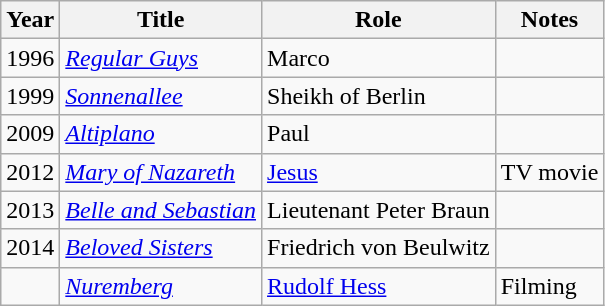<table class="wikitable sortable">
<tr>
<th>Year</th>
<th>Title</th>
<th>Role</th>
<th class="unsortable">Notes</th>
</tr>
<tr>
<td>1996</td>
<td><em><a href='#'>Regular Guys</a></em></td>
<td>Marco</td>
<td></td>
</tr>
<tr>
<td>1999</td>
<td><em><a href='#'>Sonnenallee</a></em></td>
<td>Sheikh of Berlin</td>
<td></td>
</tr>
<tr>
<td>2009</td>
<td><em><a href='#'>Altiplano</a></em></td>
<td>Paul</td>
<td></td>
</tr>
<tr>
<td>2012</td>
<td><em><a href='#'>Mary of Nazareth</a></em></td>
<td><a href='#'>Jesus</a></td>
<td>TV movie</td>
</tr>
<tr>
<td>2013</td>
<td><em><a href='#'>Belle and Sebastian</a></em></td>
<td>Lieutenant Peter Braun</td>
<td></td>
</tr>
<tr>
<td>2014</td>
<td><em><a href='#'>Beloved Sisters</a></em></td>
<td>Friedrich von Beulwitz</td>
<td></td>
</tr>
<tr>
<td></td>
<td><em><a href='#'>Nuremberg</a></em></td>
<td><a href='#'>Rudolf Hess</a></td>
<td>Filming</td>
</tr>
</table>
